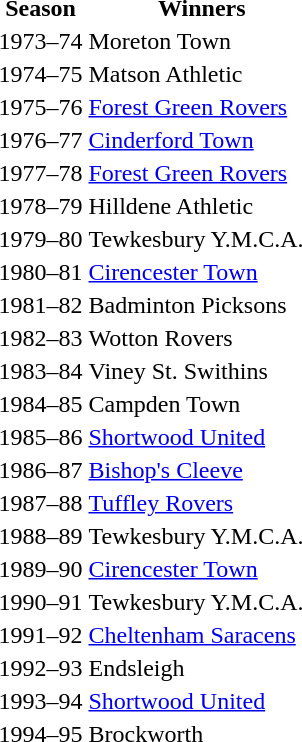<table>
<tr>
<th>Season</th>
<th>  Winners</th>
</tr>
<tr>
<td>1973–74</td>
<td>Moreton Town</td>
</tr>
<tr>
<td>1974–75</td>
<td>Matson Athletic</td>
</tr>
<tr>
<td>1975–76</td>
<td><a href='#'>Forest Green Rovers</a></td>
</tr>
<tr>
<td>1976–77</td>
<td><a href='#'>Cinderford Town</a></td>
</tr>
<tr>
<td>1977–78</td>
<td><a href='#'>Forest Green Rovers</a></td>
</tr>
<tr>
<td>1978–79</td>
<td>Hilldene Athletic</td>
</tr>
<tr>
<td>1979–80</td>
<td>Tewkesbury Y.M.C.A.</td>
</tr>
<tr>
<td>1980–81</td>
<td><a href='#'>Cirencester Town</a></td>
</tr>
<tr>
<td>1981–82</td>
<td>Badminton Picksons</td>
</tr>
<tr>
<td>1982–83</td>
<td>Wotton Rovers</td>
</tr>
<tr>
<td>1983–84</td>
<td>Viney St. Swithins</td>
</tr>
<tr>
<td>1984–85</td>
<td>Campden Town</td>
</tr>
<tr>
<td>1985–86</td>
<td><a href='#'>Shortwood United</a></td>
</tr>
<tr>
<td>1986–87</td>
<td><a href='#'>Bishop's Cleeve</a></td>
</tr>
<tr>
<td>1987–88</td>
<td><a href='#'>Tuffley Rovers</a></td>
</tr>
<tr>
<td>1988–89</td>
<td>Tewkesbury Y.M.C.A.</td>
</tr>
<tr>
<td>1989–90</td>
<td><a href='#'>Cirencester Town</a></td>
</tr>
<tr>
<td>1990–91</td>
<td>Tewkesbury Y.M.C.A.</td>
</tr>
<tr>
<td>1991–92</td>
<td><a href='#'>Cheltenham Saracens</a></td>
</tr>
<tr>
<td>1992–93</td>
<td>Endsleigh</td>
</tr>
<tr>
<td>1993–94</td>
<td><a href='#'>Shortwood United</a></td>
</tr>
<tr>
<td>1994–95</td>
<td>Brockworth</td>
</tr>
</table>
